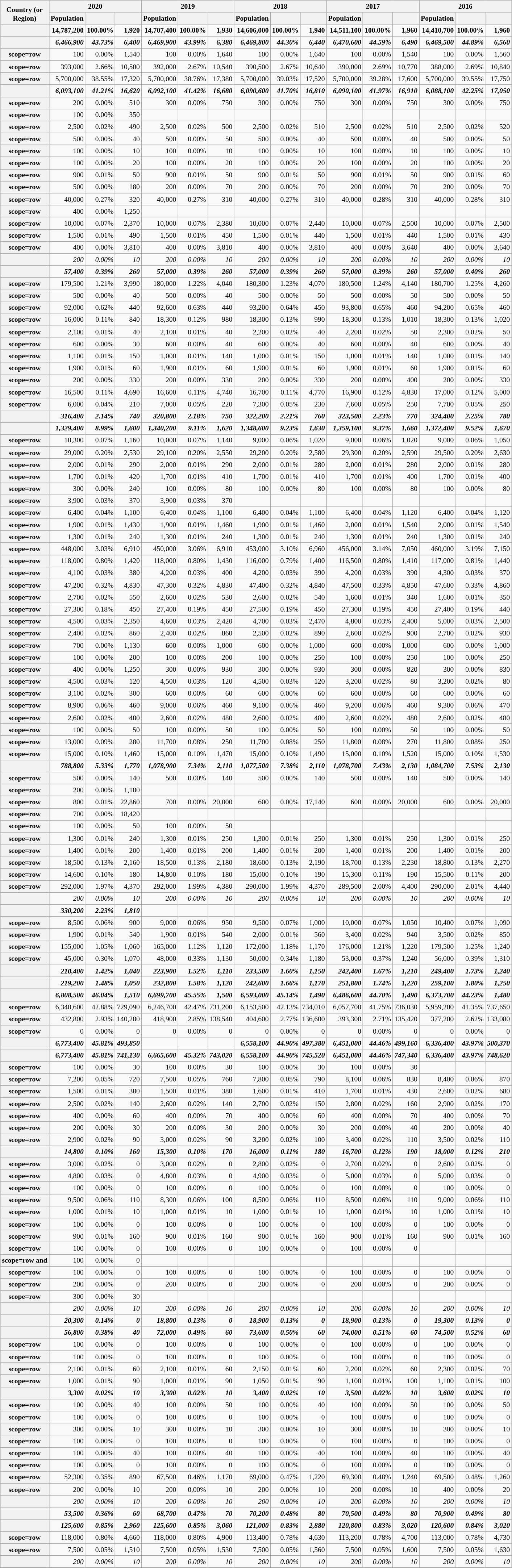<table class="nowrap sortable static-row-numbers sort-under plainrowheaders wikitable" style=text-align:right;font-size:small>
<tr>
<th scope=col rowspan=2 style=vertical-align:bottom;max-width:5em>Country (or Region)</th>
<th scope=col colspan=3>2020</th>
<th scope=col colspan=3>2019</th>
<th scope=col colspan=3>2018</th>
<th scope=col colspan=3>2017</th>
<th scope=col colspan=3>2016</th>
</tr>
<tr>
<th scope=col>Population</th>
<th scope=col></th>
<th scope=col></th>
<th scope=col>Population</th>
<th scope=col></th>
<th scope=col></th>
<th scope=col>Population</th>
<th scope=col></th>
<th scope=col></th>
<th scope=col>Population</th>
<th scope=col></th>
<th scope=col></th>
<th scope=col>Population</th>
<th scope=col></th>
<th scope=col></th>
</tr>
<tr class=static-row-header style=font-weight:bold>
<th scope=row style=text-align:left></th>
<td>14,787,200</td>
<td>100.00%</td>
<td>1,920</td>
<td>14,707,400</td>
<td>100.00%</td>
<td>1,930</td>
<td>14,606,000</td>
<td>100.00%</td>
<td>1,940</td>
<td>14,511,100</td>
<td>100.00%</td>
<td>1,960</td>
<td>14,410,700</td>
<td>100.00%</td>
<td>1,960</td>
</tr>
<tr class=static-row-header style=font-style:italic;font-weight:bold>
<th scope=row style=text-align:left></th>
<td>6,466,900</td>
<td>43.73%</td>
<td>6,400</td>
<td>6,469,900</td>
<td>43.99%</td>
<td>6,380</td>
<td>6,469,800</td>
<td>44.30%</td>
<td>6,440</td>
<td>6,470,600</td>
<td>44.59%</td>
<td>6,490</td>
<td>6,469,500</td>
<td>44.89%</td>
<td>6,560</td>
</tr>
<tr>
<th>scope=row </th>
<td>100</td>
<td>0.00%</td>
<td>1,540</td>
<td>100</td>
<td>0.00%</td>
<td>1,640</td>
<td>100</td>
<td>0.00%</td>
<td>1,640</td>
<td>100</td>
<td>0.00%</td>
<td>1,540</td>
<td>100</td>
<td>0.00%</td>
<td>1,560</td>
</tr>
<tr>
<th>scope=row </th>
<td>393,000</td>
<td>2.66%</td>
<td>10,500</td>
<td>392,000</td>
<td>2.67%</td>
<td>10,540</td>
<td>390,500</td>
<td>2.67%</td>
<td>10,640</td>
<td>390,000</td>
<td>2.69%</td>
<td>10,770</td>
<td>388,000</td>
<td>2.69%</td>
<td>10,840</td>
</tr>
<tr>
<th>scope=row </th>
<td>5,700,000</td>
<td>38.55%</td>
<td>17,320</td>
<td>5,700,000</td>
<td>38.76%</td>
<td>17,380</td>
<td>5,700,000</td>
<td>39.03%</td>
<td>17,520</td>
<td>5,700,000</td>
<td>39.28%</td>
<td>17,600</td>
<td>5,700,000</td>
<td>39.55%</td>
<td>17,750</td>
</tr>
<tr class=static-row-header style=font-style:italic;font-weight:bold>
<th scope=row style=text-align:left></th>
<td>6,093,100</td>
<td>41.21%</td>
<td>16,620</td>
<td>6,092,100</td>
<td>41.42%</td>
<td>16,680</td>
<td>6,090,600</td>
<td>41.70%</td>
<td>16,810</td>
<td>6,090,100</td>
<td>41.97%</td>
<td>16,910</td>
<td>6,088,100</td>
<td>42.25%</td>
<td>17,050</td>
</tr>
<tr>
<th>scope=row </th>
<td>200</td>
<td>0.00%</td>
<td>510</td>
<td>300</td>
<td>0.00%</td>
<td>750</td>
<td>300</td>
<td>0.00%</td>
<td>750</td>
<td>300</td>
<td>0.00%</td>
<td>750</td>
<td>300</td>
<td>0.00%</td>
<td>750</td>
</tr>
<tr>
<th>scope=row </th>
<td>100</td>
<td>0.00%</td>
<td>350</td>
<td></td>
<td></td>
<td></td>
<td></td>
<td></td>
<td></td>
<td></td>
<td></td>
<td></td>
<td></td>
<td></td>
<td></td>
</tr>
<tr>
<th>scope=row </th>
<td>2,500</td>
<td>0.02%</td>
<td>490</td>
<td>2,500</td>
<td>0.02%</td>
<td>500</td>
<td>2,500</td>
<td>0.02%</td>
<td>510</td>
<td>2,500</td>
<td>0.02%</td>
<td>510</td>
<td>2,500</td>
<td>0.02%</td>
<td>520</td>
</tr>
<tr>
<th>scope=row </th>
<td>500</td>
<td>0.00%</td>
<td>40</td>
<td>500</td>
<td>0.00%</td>
<td>50</td>
<td>500</td>
<td>0.00%</td>
<td>40</td>
<td>500</td>
<td>0.00%</td>
<td>40</td>
<td>500</td>
<td>0.00%</td>
<td>50</td>
</tr>
<tr>
<th>scope=row </th>
<td>100</td>
<td>0.00%</td>
<td>10</td>
<td>100</td>
<td>0.00%</td>
<td>10</td>
<td>100</td>
<td>0.00%</td>
<td>10</td>
<td>100</td>
<td>0.00%</td>
<td>10</td>
<td>100</td>
<td>0.00%</td>
<td>10</td>
</tr>
<tr>
<th>scope=row </th>
<td>100</td>
<td>0.00%</td>
<td>20</td>
<td>100</td>
<td>0.00%</td>
<td>20</td>
<td>100</td>
<td>0.00%</td>
<td>20</td>
<td>100</td>
<td>0.00%</td>
<td>20</td>
<td>100</td>
<td>0.00%</td>
<td>20</td>
</tr>
<tr>
<th>scope=row </th>
<td>900</td>
<td>0.01%</td>
<td>50</td>
<td>900</td>
<td>0.01%</td>
<td>50</td>
<td>900</td>
<td>0.01%</td>
<td>50</td>
<td>900</td>
<td>0.01%</td>
<td>50</td>
<td>900</td>
<td>0.01%</td>
<td>60</td>
</tr>
<tr>
<th>scope=row </th>
<td>500</td>
<td>0.00%</td>
<td>180</td>
<td>200</td>
<td>0.00%</td>
<td>70</td>
<td>200</td>
<td>0.00%</td>
<td>70</td>
<td>200</td>
<td>0.00%</td>
<td>70</td>
<td>200</td>
<td>0.00%</td>
<td>70</td>
</tr>
<tr>
<th>scope=row </th>
<td>40,000</td>
<td>0.27%</td>
<td>320</td>
<td>40,000</td>
<td>0.27%</td>
<td>310</td>
<td>40,000</td>
<td>0.27%</td>
<td>310</td>
<td>40,000</td>
<td>0.28%</td>
<td>310</td>
<td>40,000</td>
<td>0.28%</td>
<td>310</td>
</tr>
<tr>
<th>scope=row </th>
<td>400</td>
<td>0.00%</td>
<td>1,250</td>
<td></td>
<td></td>
<td></td>
<td></td>
<td></td>
<td></td>
<td></td>
<td></td>
<td></td>
<td></td>
<td></td>
<td></td>
</tr>
<tr>
<th>scope=row </th>
<td>10,000</td>
<td>0.07%</td>
<td>2,370</td>
<td>10,000</td>
<td>0.07%</td>
<td>2,380</td>
<td>10,000</td>
<td>0.07%</td>
<td>2,440</td>
<td>10,000</td>
<td>0.07%</td>
<td>2,500</td>
<td>10,000</td>
<td>0.07%</td>
<td>2,500</td>
</tr>
<tr>
<th>scope=row </th>
<td>1,500</td>
<td>0.01%</td>
<td>490</td>
<td>1,500</td>
<td>0.01%</td>
<td>450</td>
<td>1,500</td>
<td>0.01%</td>
<td>440</td>
<td>1,500</td>
<td>0.01%</td>
<td>440</td>
<td>1,500</td>
<td>0.01%</td>
<td>430</td>
</tr>
<tr>
<th>scope=row </th>
<td>400</td>
<td>0.00%</td>
<td>3,810</td>
<td>400</td>
<td>0.00%</td>
<td>3,810</td>
<td>400</td>
<td>0.00%</td>
<td>3,810</td>
<td>400</td>
<td>0.00%</td>
<td>3,640</td>
<td>400</td>
<td>0.00%</td>
<td>3,640</td>
</tr>
<tr class=static-row-header style=font-style:italic>
<th scope=row style=text-align:left></th>
<td>200</td>
<td>0.00%</td>
<td>10</td>
<td>200</td>
<td>0.00%</td>
<td>10</td>
<td>200</td>
<td>0.00%</td>
<td>10</td>
<td>200</td>
<td>0.00%</td>
<td>10</td>
<td>200</td>
<td>0.00%</td>
<td>10</td>
</tr>
<tr class=static-row-header style=font-style:italic;font-weight:bold>
<th scope=row style=text-align:left></th>
<td>57,400</td>
<td>0.39%</td>
<td>260</td>
<td>57,000</td>
<td>0.39%</td>
<td>260</td>
<td>57,000</td>
<td>0.39%</td>
<td>260</td>
<td>57,000</td>
<td>0.39%</td>
<td>260</td>
<td>57,000</td>
<td>0.40%</td>
<td>260</td>
</tr>
<tr>
<th>scope=row </th>
<td>179,500</td>
<td>1.21%</td>
<td>3,990</td>
<td>180,000</td>
<td>1.22%</td>
<td>4,040</td>
<td>180,300</td>
<td>1.23%</td>
<td>4,070</td>
<td>180,500</td>
<td>1.24%</td>
<td>4,140</td>
<td>180,700</td>
<td>1.25%</td>
<td>4,260</td>
</tr>
<tr>
<th>scope=row </th>
<td>500</td>
<td>0.00%</td>
<td>40</td>
<td>500</td>
<td>0.00%</td>
<td>40</td>
<td>500</td>
<td>0.00%</td>
<td>50</td>
<td>500</td>
<td>0.00%</td>
<td>50</td>
<td>500</td>
<td>0.00%</td>
<td>50</td>
</tr>
<tr>
<th>scope=row </th>
<td>92,000</td>
<td>0.62%</td>
<td>440</td>
<td>92,600</td>
<td>0.63%</td>
<td>440</td>
<td>93,200</td>
<td>0.64%</td>
<td>450</td>
<td>93,800</td>
<td>0.65%</td>
<td>460</td>
<td>94,200</td>
<td>0.65%</td>
<td>460</td>
</tr>
<tr>
<th>scope=row </th>
<td>16,000</td>
<td>0.11%</td>
<td>840</td>
<td>18,300</td>
<td>0.12%</td>
<td>980</td>
<td>18,300</td>
<td>0.13%</td>
<td>990</td>
<td>18,300</td>
<td>0.13%</td>
<td>1,010</td>
<td>18,300</td>
<td>0.13%</td>
<td>1,020</td>
</tr>
<tr>
<th>scope=row </th>
<td>2,100</td>
<td>0.01%</td>
<td>40</td>
<td>2,100</td>
<td>0.01%</td>
<td>40</td>
<td>2,200</td>
<td>0.02%</td>
<td>40</td>
<td>2,200</td>
<td>0.02%</td>
<td>50</td>
<td>2,300</td>
<td>0.02%</td>
<td>50</td>
</tr>
<tr>
<th>scope=row </th>
<td>600</td>
<td>0.00%</td>
<td>30</td>
<td>600</td>
<td>0.00%</td>
<td>40</td>
<td>600</td>
<td>0.00%</td>
<td>40</td>
<td>600</td>
<td>0.00%</td>
<td>40</td>
<td>600</td>
<td>0.00%</td>
<td>40</td>
</tr>
<tr>
<th>scope=row </th>
<td>1,100</td>
<td>0.01%</td>
<td>150</td>
<td>1,000</td>
<td>0.01%</td>
<td>140</td>
<td>1,000</td>
<td>0.01%</td>
<td>150</td>
<td>1,000</td>
<td>0.01%</td>
<td>140</td>
<td>1,000</td>
<td>0.01%</td>
<td>140</td>
</tr>
<tr>
<th>scope=row </th>
<td>1,900</td>
<td>0.01%</td>
<td>60</td>
<td>1,900</td>
<td>0.01%</td>
<td>60</td>
<td>1,900</td>
<td>0.01%</td>
<td>60</td>
<td>1,900</td>
<td>0.01%</td>
<td>60</td>
<td>1,900</td>
<td>0.01%</td>
<td>60</td>
</tr>
<tr>
<th>scope=row </th>
<td>200</td>
<td>0.00%</td>
<td>330</td>
<td>200</td>
<td>0.00%</td>
<td>330</td>
<td>200</td>
<td>0.00%</td>
<td>330</td>
<td>200</td>
<td>0.00%</td>
<td>400</td>
<td>200</td>
<td>0.00%</td>
<td>330</td>
</tr>
<tr>
<th>scope=row </th>
<td>16,500</td>
<td>0.11%</td>
<td>4,690</td>
<td>16,600</td>
<td>0.11%</td>
<td>4,740</td>
<td>16,700</td>
<td>0.11%</td>
<td>4,770</td>
<td>16,900</td>
<td>0.12%</td>
<td>4,830</td>
<td>17,000</td>
<td>0.12%</td>
<td>5,000</td>
</tr>
<tr>
<th>scope=row </th>
<td>6,000</td>
<td>0.04%</td>
<td>210</td>
<td>7,000</td>
<td>0.05%</td>
<td>220</td>
<td>7,300</td>
<td>0.05%</td>
<td>230</td>
<td>7,600</td>
<td>0.05%</td>
<td>250</td>
<td>7,700</td>
<td>0.05%</td>
<td>250</td>
</tr>
<tr class=static-row-header style=font-style:italic;font-weight:bold>
<th scope=row style=text-align:left></th>
<td>316,400</td>
<td>2.14%</td>
<td>740</td>
<td>320,800</td>
<td>2.18%</td>
<td>750</td>
<td>322,200</td>
<td>2.21%</td>
<td>760</td>
<td>323,500</td>
<td>2.23%</td>
<td>770</td>
<td>324,400</td>
<td>2.25%</td>
<td>780</td>
</tr>
<tr class=static-row-header style=font-style:italic;font-weight:bold>
<th scope=row style=text-align:left></th>
<td>1,329,400</td>
<td>8.99%</td>
<td>1,600</td>
<td>1,340,200</td>
<td>9.11%</td>
<td>1,620</td>
<td>1,348,600</td>
<td>9.23%</td>
<td>1,630</td>
<td>1,359,100</td>
<td>9.37%</td>
<td>1,660</td>
<td>1,372,400</td>
<td>9.52%</td>
<td>1,670</td>
</tr>
<tr>
<th>scope=row </th>
<td>10,300</td>
<td>0.07%</td>
<td>1,160</td>
<td>10,000</td>
<td>0.07%</td>
<td>1,140</td>
<td>9,000</td>
<td>0.06%</td>
<td>1,020</td>
<td>9,000</td>
<td>0.06%</td>
<td>1,020</td>
<td>9,000</td>
<td>0.06%</td>
<td>1,050</td>
</tr>
<tr>
<th>scope=row </th>
<td>29,000</td>
<td>0.20%</td>
<td>2,530</td>
<td>29,100</td>
<td>0.20%</td>
<td>2,550</td>
<td>29,200</td>
<td>0.20%</td>
<td>2,580</td>
<td>29,300</td>
<td>0.20%</td>
<td>2,590</td>
<td>29,500</td>
<td>0.20%</td>
<td>2,630</td>
</tr>
<tr>
<th>scope=row </th>
<td>2,000</td>
<td>0.01%</td>
<td>290</td>
<td>2,000</td>
<td>0.01%</td>
<td>290</td>
<td>2,000</td>
<td>0.01%</td>
<td>280</td>
<td>2,000</td>
<td>0.01%</td>
<td>280</td>
<td>2,000</td>
<td>0.01%</td>
<td>280</td>
</tr>
<tr>
<th>scope=row </th>
<td>1,700</td>
<td>0.01%</td>
<td>420</td>
<td>1,700</td>
<td>0.01%</td>
<td>410</td>
<td>1,700</td>
<td>0.01%</td>
<td>410</td>
<td>1,700</td>
<td>0.01%</td>
<td>400</td>
<td>1,700</td>
<td>0.01%</td>
<td>400</td>
</tr>
<tr>
<th>scope=row </th>
<td>300</td>
<td>0.00%</td>
<td>240</td>
<td>100</td>
<td>0.00%</td>
<td>80</td>
<td>100</td>
<td>0.00%</td>
<td>80</td>
<td>100</td>
<td>0.00%</td>
<td>80</td>
<td>100</td>
<td>0.00%</td>
<td>80</td>
</tr>
<tr>
<th>scope=row </th>
<td>3,900</td>
<td>0.03%</td>
<td>370</td>
<td>3,900</td>
<td>0.03%</td>
<td>370</td>
<td></td>
<td></td>
<td></td>
<td></td>
<td></td>
<td></td>
<td></td>
<td></td>
<td></td>
</tr>
<tr>
<th>scope=row </th>
<td>6,400</td>
<td>0.04%</td>
<td>1,100</td>
<td>6,400</td>
<td>0.04%</td>
<td>1,100</td>
<td>6,400</td>
<td>0.04%</td>
<td>1,100</td>
<td>6,400</td>
<td>0.04%</td>
<td>1,120</td>
<td>6,400</td>
<td>0.04%</td>
<td>1,120</td>
</tr>
<tr>
<th>scope=row </th>
<td>1,900</td>
<td>0.01%</td>
<td>1,430</td>
<td>1,900</td>
<td>0.01%</td>
<td>1,460</td>
<td>1,900</td>
<td>0.01%</td>
<td>1,460</td>
<td>2,000</td>
<td>0.01%</td>
<td>1,540</td>
<td>2,000</td>
<td>0.01%</td>
<td>1,540</td>
</tr>
<tr>
<th>scope=row </th>
<td>1,300</td>
<td>0.01%</td>
<td>240</td>
<td>1,300</td>
<td>0.01%</td>
<td>240</td>
<td>1,300</td>
<td>0.01%</td>
<td>240</td>
<td>1,300</td>
<td>0.01%</td>
<td>240</td>
<td>1,300</td>
<td>0.01%</td>
<td>240</td>
</tr>
<tr>
<th>scope=row </th>
<td>448,000</td>
<td>3.03%</td>
<td>6,910</td>
<td>450,000</td>
<td>3.06%</td>
<td>6,910</td>
<td>453,000</td>
<td>3.10%</td>
<td>6,960</td>
<td>456,000</td>
<td>3.14%</td>
<td>7,050</td>
<td>460,000</td>
<td>3.19%</td>
<td>7,150</td>
</tr>
<tr>
<th>scope=row </th>
<td>118,000</td>
<td>0.80%</td>
<td>1,420</td>
<td>118,000</td>
<td>0.80%</td>
<td>1,430</td>
<td>116,000</td>
<td>0.79%</td>
<td>1,400</td>
<td>116,500</td>
<td>0.80%</td>
<td>1,410</td>
<td>117,000</td>
<td>0.81%</td>
<td>1,440</td>
</tr>
<tr>
<th>scope=row </th>
<td>4,100</td>
<td>0.03%</td>
<td>380</td>
<td>4,200</td>
<td>0.03%</td>
<td>400</td>
<td>4,200</td>
<td>0.03%</td>
<td>390</td>
<td>4,200</td>
<td>0.03%</td>
<td>390</td>
<td>4,300</td>
<td>0.03%</td>
<td>370</td>
</tr>
<tr>
<th>scope=row </th>
<td>47,200</td>
<td>0.32%</td>
<td>4,830</td>
<td>47,300</td>
<td>0.32%</td>
<td>4,830</td>
<td>47,400</td>
<td>0.32%</td>
<td>4,840</td>
<td>47,500</td>
<td>0.33%</td>
<td>4,850</td>
<td>47,600</td>
<td>0.33%</td>
<td>4,860</td>
</tr>
<tr>
<th>scope=row </th>
<td>2,700</td>
<td>0.02%</td>
<td>550</td>
<td>2,600</td>
<td>0.02%</td>
<td>530</td>
<td>2,600</td>
<td>0.02%</td>
<td>540</td>
<td>1,600</td>
<td>0.01%</td>
<td>340</td>
<td>1,600</td>
<td>0.01%</td>
<td>350</td>
</tr>
<tr>
<th>scope=row </th>
<td>27,300</td>
<td>0.18%</td>
<td>450</td>
<td>27,400</td>
<td>0.19%</td>
<td>450</td>
<td>27,500</td>
<td>0.19%</td>
<td>450</td>
<td>27,300</td>
<td>0.19%</td>
<td>450</td>
<td>27,400</td>
<td>0.19%</td>
<td>440</td>
</tr>
<tr>
<th>scope=row </th>
<td>4,500</td>
<td>0.03%</td>
<td>2,350</td>
<td>4,600</td>
<td>0.03%</td>
<td>2,420</td>
<td>4,700</td>
<td>0.03%</td>
<td>2,470</td>
<td>4,800</td>
<td>0.03%</td>
<td>2,400</td>
<td>5,000</td>
<td>0.03%</td>
<td>2,500</td>
</tr>
<tr>
<th>scope=row </th>
<td>2,400</td>
<td>0.02%</td>
<td>860</td>
<td>2,400</td>
<td>0.02%</td>
<td>860</td>
<td>2,500</td>
<td>0.02%</td>
<td>890</td>
<td>2,600</td>
<td>0.02%</td>
<td>900</td>
<td>2,700</td>
<td>0.02%</td>
<td>930</td>
</tr>
<tr>
<th>scope=row </th>
<td>700</td>
<td>0.00%</td>
<td>1,130</td>
<td>600</td>
<td>0.00%</td>
<td>1,000</td>
<td>600</td>
<td>0.00%</td>
<td>1,000</td>
<td>600</td>
<td>0.00%</td>
<td>1,000</td>
<td>600</td>
<td>0.00%</td>
<td>1,000</td>
</tr>
<tr>
<th>scope=row </th>
<td>100</td>
<td>0.00%</td>
<td>200</td>
<td>100</td>
<td>0.00%</td>
<td>200</td>
<td>100</td>
<td>0.00%</td>
<td>250</td>
<td>100</td>
<td>0.00%</td>
<td>250</td>
<td>100</td>
<td>0.00%</td>
<td>250</td>
</tr>
<tr>
<th>scope=row </th>
<td>400</td>
<td>0.00%</td>
<td>1,250</td>
<td>300</td>
<td>0.00%</td>
<td>930</td>
<td>300</td>
<td>0.00%</td>
<td>930</td>
<td>300</td>
<td>0.00%</td>
<td>820</td>
<td>300</td>
<td>0.00%</td>
<td>830</td>
</tr>
<tr>
<th>scope=row </th>
<td>4,500</td>
<td>0.03%</td>
<td>120</td>
<td>4,500</td>
<td>0.03%</td>
<td>120</td>
<td>4,500</td>
<td>0.03%</td>
<td>120</td>
<td>3,200</td>
<td>0.02%</td>
<td>80</td>
<td>3,200</td>
<td>0.02%</td>
<td>80</td>
</tr>
<tr>
<th>scope=row </th>
<td>3,100</td>
<td>0.02%</td>
<td>300</td>
<td>600</td>
<td>0.00%</td>
<td>60</td>
<td>600</td>
<td>0.00%</td>
<td>60</td>
<td>600</td>
<td>0.00%</td>
<td>60</td>
<td>600</td>
<td>0.00%</td>
<td>60</td>
</tr>
<tr>
<th>scope=row </th>
<td>8,900</td>
<td>0.06%</td>
<td>460</td>
<td>9,000</td>
<td>0.06%</td>
<td>460</td>
<td>9,100</td>
<td>0.06%</td>
<td>460</td>
<td>9,200</td>
<td>0.06%</td>
<td>460</td>
<td>9,300</td>
<td>0.06%</td>
<td>470</td>
</tr>
<tr>
<th>scope=row </th>
<td>2,600</td>
<td>0.02%</td>
<td>480</td>
<td>2,600</td>
<td>0.02%</td>
<td>480</td>
<td>2,600</td>
<td>0.02%</td>
<td>480</td>
<td>2,600</td>
<td>0.02%</td>
<td>480</td>
<td>2,600</td>
<td>0.02%</td>
<td>480</td>
</tr>
<tr>
<th>scope=row </th>
<td>100</td>
<td>0.00%</td>
<td>50</td>
<td>100</td>
<td>0.00%</td>
<td>50</td>
<td>100</td>
<td>0.00%</td>
<td>50</td>
<td>100</td>
<td>0.00%</td>
<td>50</td>
<td>100</td>
<td>0.00%</td>
<td>50</td>
</tr>
<tr>
<th>scope=row </th>
<td>13,000</td>
<td>0.09%</td>
<td>280</td>
<td>11,700</td>
<td>0.08%</td>
<td>250</td>
<td>11,700</td>
<td>0.08%</td>
<td>250</td>
<td>11,800</td>
<td>0.08%</td>
<td>270</td>
<td>11,800</td>
<td>0.08%</td>
<td>250</td>
</tr>
<tr>
<th>scope=row </th>
<td>15,000</td>
<td>0.10%</td>
<td>1,460</td>
<td>15,000</td>
<td>0.10%</td>
<td>1,470</td>
<td>15,000</td>
<td>0.10%</td>
<td>1,490</td>
<td>15,000</td>
<td>0.10%</td>
<td>1,520</td>
<td>15,000</td>
<td>0.10%</td>
<td>1,530</td>
</tr>
<tr class=static-row-header style=font-style:italic;font-weight:bold>
<th scope=row style=text-align:left></th>
<td>788,800</td>
<td>5.33%</td>
<td>1,770</td>
<td>1,078,900</td>
<td>7.34%</td>
<td>2,110</td>
<td>1,077,500</td>
<td>7.38%</td>
<td>2,110</td>
<td>1,078,700</td>
<td>7.43%</td>
<td>2,130</td>
<td>1,084,700</td>
<td>7.53%</td>
<td>2,130</td>
</tr>
<tr>
<th>scope=row </th>
<td>500</td>
<td>0.00%</td>
<td>140</td>
<td>500</td>
<td>0.00%</td>
<td>140</td>
<td>500</td>
<td>0.00%</td>
<td>140</td>
<td>500</td>
<td>0.00%</td>
<td>140</td>
<td>500</td>
<td>0.00%</td>
<td>140</td>
</tr>
<tr>
<th>scope=row </th>
<td>200</td>
<td>0.00%</td>
<td>1,180</td>
<td></td>
<td></td>
<td></td>
<td></td>
<td></td>
<td></td>
<td></td>
<td></td>
<td></td>
<td></td>
<td></td>
<td></td>
</tr>
<tr>
<th>scope=row </th>
<td>800</td>
<td>0.01%</td>
<td>22,860</td>
<td>700</td>
<td>0.00%</td>
<td>20,000</td>
<td>600</td>
<td>0.00%</td>
<td>17,140</td>
<td>600</td>
<td>0.00%</td>
<td>20,000</td>
<td>600</td>
<td>0.00%</td>
<td>20,000</td>
</tr>
<tr>
<th>scope=row </th>
<td>700</td>
<td>0.00%</td>
<td>18,420</td>
<td></td>
<td></td>
<td></td>
<td></td>
<td></td>
<td></td>
<td></td>
<td></td>
<td></td>
<td></td>
<td></td>
<td></td>
</tr>
<tr>
<th>scope=row </th>
<td>100</td>
<td>0.00%</td>
<td>50</td>
<td>100</td>
<td>0.00%</td>
<td>50</td>
<td></td>
<td></td>
<td></td>
<td></td>
<td></td>
<td></td>
<td></td>
<td></td>
<td></td>
</tr>
<tr>
<th>scope=row </th>
<td>1,300</td>
<td>0.01%</td>
<td>240</td>
<td>1,300</td>
<td>0.01%</td>
<td>250</td>
<td>1,300</td>
<td>0.01%</td>
<td>250</td>
<td>1,300</td>
<td>0.01%</td>
<td>250</td>
<td>1,300</td>
<td>0.01%</td>
<td>250</td>
</tr>
<tr>
<th>scope=row </th>
<td>1,400</td>
<td>0.01%</td>
<td>200</td>
<td>1,400</td>
<td>0.01%</td>
<td>200</td>
<td>1,400</td>
<td>0.01%</td>
<td>200</td>
<td>1,400</td>
<td>0.01%</td>
<td>200</td>
<td>1,400</td>
<td>0.01%</td>
<td>200</td>
</tr>
<tr>
<th>scope=row </th>
<td>18,500</td>
<td>0.13%</td>
<td>2,160</td>
<td>18,500</td>
<td>0.13%</td>
<td>2,180</td>
<td>18,600</td>
<td>0.13%</td>
<td>2,190</td>
<td>18,700</td>
<td>0.13%</td>
<td>2,230</td>
<td>18,800</td>
<td>0.13%</td>
<td>2,270</td>
</tr>
<tr>
<th>scope=row </th>
<td>14,600</td>
<td>0.10%</td>
<td>180</td>
<td>14,800</td>
<td>0.10%</td>
<td>180</td>
<td>15,000</td>
<td>0.10%</td>
<td>190</td>
<td>15,300</td>
<td>0.11%</td>
<td>190</td>
<td>15,500</td>
<td>0.11%</td>
<td>200</td>
</tr>
<tr>
<th>scope=row </th>
<td>292,000</td>
<td>1.97%</td>
<td>4,370</td>
<td>292,000</td>
<td>1.99%</td>
<td>4,380</td>
<td>290,000</td>
<td>1.99%</td>
<td>4,370</td>
<td>289,500</td>
<td>2.00%</td>
<td>4,400</td>
<td>290,000</td>
<td>2.01%</td>
<td>4,440</td>
</tr>
<tr class=static-row-header style=font-style:italic>
<th scope=row style=text-align:left></th>
<td>200</td>
<td>0.00%</td>
<td>10</td>
<td>200</td>
<td>0.00%</td>
<td>10</td>
<td>200</td>
<td>0.00%</td>
<td>10</td>
<td>200</td>
<td>0.00%</td>
<td>10</td>
<td>200</td>
<td>0.00%</td>
<td>10</td>
</tr>
<tr class=static-row-header style=font-style:italic;font-weight:bold>
<th scope=row style=text-align:left></th>
<td>330,200</td>
<td>2.23%</td>
<td>1,810</td>
<td></td>
<td></td>
<td></td>
<td></td>
<td></td>
<td></td>
<td></td>
<td></td>
<td></td>
<td></td>
<td></td>
<td></td>
</tr>
<tr>
<th>scope=row </th>
<td>8,500</td>
<td>0.06%</td>
<td>900</td>
<td>9,000</td>
<td>0.06%</td>
<td>950</td>
<td>9,500</td>
<td>0.07%</td>
<td>1,000</td>
<td>10,000</td>
<td>0.07%</td>
<td>1,050</td>
<td>10,400</td>
<td>0.07%</td>
<td>1,090</td>
</tr>
<tr>
<th>scope=row </th>
<td>1,900</td>
<td>0.01%</td>
<td>540</td>
<td>1,900</td>
<td>0.01%</td>
<td>540</td>
<td>2,000</td>
<td>0.01%</td>
<td>560</td>
<td>3,400</td>
<td>0.02%</td>
<td>940</td>
<td>3,500</td>
<td>0.02%</td>
<td>850</td>
</tr>
<tr>
<th>scope=row </th>
<td>155,000</td>
<td>1.05%</td>
<td>1,060</td>
<td>165,000</td>
<td>1.12%</td>
<td>1,120</td>
<td>172,000</td>
<td>1.18%</td>
<td>1,170</td>
<td>176,000</td>
<td>1.21%</td>
<td>1,220</td>
<td>179,500</td>
<td>1.25%</td>
<td>1,240</td>
</tr>
<tr>
<th>scope=row </th>
<td>45,000</td>
<td>0.30%</td>
<td>1,070</td>
<td>48,000</td>
<td>0.33%</td>
<td>1,130</td>
<td>50,000</td>
<td>0.34%</td>
<td>1,180</td>
<td>53,000</td>
<td>0.37%</td>
<td>1,240</td>
<td>56,000</td>
<td>0.39%</td>
<td>1,310</td>
</tr>
<tr class=static-row-header style=font-style:italic;font-weight:bold>
<th scope=row style=text-align:left></th>
<td>210,400</td>
<td>1.42%</td>
<td>1,040</td>
<td>223,900</td>
<td>1.52%</td>
<td>1,110</td>
<td>233,500</td>
<td>1.60%</td>
<td>1,150</td>
<td>242,400</td>
<td>1.67%</td>
<td>1,210</td>
<td>249,400</td>
<td>1.73%</td>
<td>1,240</td>
</tr>
<tr class=static-row-header style=font-style:italic;font-weight:bold>
<th scope=row style=text-align:left></th>
<td>219,200</td>
<td>1.48%</td>
<td>1,050</td>
<td>232,800</td>
<td>1.58%</td>
<td>1,120</td>
<td>242,600</td>
<td>1.66%</td>
<td>1,170</td>
<td>251,800</td>
<td>1.74%</td>
<td>1,220</td>
<td>259,100</td>
<td>1.80%</td>
<td>1,250</td>
</tr>
<tr class=static-row-header style=font-style:italic;font-weight:bold>
<th scope=row style=text-align:left></th>
<td>6,808,500</td>
<td>46.04%</td>
<td>1,510</td>
<td>6,699,700</td>
<td>45.55%</td>
<td>1,500</td>
<td>6,593,000</td>
<td>45.14%</td>
<td>1,490</td>
<td>6,486,600</td>
<td>44.70%</td>
<td>1,490</td>
<td>6,373,700</td>
<td>44.23%</td>
<td>1,480</td>
</tr>
<tr>
<th>scope=row </th>
<td>6,340,600</td>
<td>42.88%</td>
<td>729,090</td>
<td>6,246,700</td>
<td>42.47%</td>
<td>731,200</td>
<td>6,153,500</td>
<td>42.13%</td>
<td>734,010</td>
<td>6,057,700</td>
<td>41.75%</td>
<td>736,030</td>
<td>5,959,200</td>
<td>41.35%</td>
<td>737,650</td>
</tr>
<tr>
<th>scope=row </th>
<td>432,800</td>
<td>2.93%</td>
<td>140,280</td>
<td>418,900</td>
<td>2.85%</td>
<td>138,540</td>
<td>404,600</td>
<td>2.77%</td>
<td>136,600</td>
<td>393,300</td>
<td>2.71%</td>
<td>135,420</td>
<td>377,200</td>
<td>2.62%</td>
<td>133,080</td>
</tr>
<tr>
<th>scope=row </th>
<td>0</td>
<td>0.00%</td>
<td>0</td>
<td>0</td>
<td>0.00%</td>
<td>0</td>
<td>0</td>
<td>0.00%</td>
<td>0</td>
<td>0</td>
<td>0.00%</td>
<td>0</td>
<td>0</td>
<td>0.00%</td>
<td>0</td>
</tr>
<tr class=static-row-header style=font-style:italic;font-weight:bold>
<th scope=row style=text-align:left></th>
<td>6,773,400</td>
<td>45.81%</td>
<td>493,850</td>
<td></td>
<td></td>
<td></td>
<td>6,558,100</td>
<td>44.90%</td>
<td>497,380</td>
<td>6,451,000</td>
<td>44.46%</td>
<td>499,160</td>
<td>6,336,400</td>
<td>43.97%</td>
<td>500,370</td>
</tr>
<tr class=static-row-header style=font-style:italic;font-weight:bold>
<th scope=row style=text-align:left></th>
<td>6,773,400</td>
<td>45.81%</td>
<td>741,130</td>
<td>6,665,600</td>
<td>45.32%</td>
<td>743,020</td>
<td>6,558,100</td>
<td>44.90%</td>
<td>745,520</td>
<td>6,451,000</td>
<td>44.46%</td>
<td>747,340</td>
<td>6,336,400</td>
<td>43.97%</td>
<td>748,620</td>
</tr>
<tr>
<th>scope=row </th>
<td>100</td>
<td>0.00%</td>
<td>30</td>
<td>100</td>
<td>0.00%</td>
<td>30</td>
<td>100</td>
<td>0.00%</td>
<td>30</td>
<td>100</td>
<td>0.00%</td>
<td>30</td>
<td></td>
<td></td>
<td></td>
</tr>
<tr>
<th>scope=row </th>
<td>7,200</td>
<td>0.05%</td>
<td>720</td>
<td>7,500</td>
<td>0.05%</td>
<td>760</td>
<td>7,800</td>
<td>0.05%</td>
<td>790</td>
<td>8,100</td>
<td>0.06%</td>
<td>830</td>
<td>8,400</td>
<td>0.06%</td>
<td>870</td>
</tr>
<tr>
<th>scope=row </th>
<td>1,500</td>
<td>0.01%</td>
<td>380</td>
<td>1,500</td>
<td>0.01%</td>
<td>380</td>
<td>1,600</td>
<td>0.01%</td>
<td>410</td>
<td>1,700</td>
<td>0.01%</td>
<td>430</td>
<td>2,600</td>
<td>0.02%</td>
<td>680</td>
</tr>
<tr>
<th>scope=row </th>
<td>2,500</td>
<td>0.02%</td>
<td>140</td>
<td>2,600</td>
<td>0.02%</td>
<td>140</td>
<td>2,700</td>
<td>0.02%</td>
<td>150</td>
<td>2,800</td>
<td>0.02%</td>
<td>160</td>
<td>2,900</td>
<td>0.02%</td>
<td>170</td>
</tr>
<tr>
<th>scope=row </th>
<td>400</td>
<td>0.00%</td>
<td>60</td>
<td>400</td>
<td>0.00%</td>
<td>70</td>
<td>400</td>
<td>0.00%</td>
<td>60</td>
<td>400</td>
<td>0.00%</td>
<td>70</td>
<td>400</td>
<td>0.00%</td>
<td>70</td>
</tr>
<tr>
<th>scope=row </th>
<td>200</td>
<td>0.00%</td>
<td>30</td>
<td>200</td>
<td>0.00%</td>
<td>30</td>
<td>200</td>
<td>0.00%</td>
<td>30</td>
<td>200</td>
<td>0.00%</td>
<td>40</td>
<td>200</td>
<td>0.00%</td>
<td>40</td>
</tr>
<tr>
<th>scope=row </th>
<td>2,900</td>
<td>0.02%</td>
<td>90</td>
<td>3,000</td>
<td>0.02%</td>
<td>90</td>
<td>3,200</td>
<td>0.02%</td>
<td>100</td>
<td>3,400</td>
<td>0.02%</td>
<td>110</td>
<td>3,500</td>
<td>0.02%</td>
<td>110</td>
</tr>
<tr class=static-row-header style=font-style:italic;font-weight:bold>
<th scope=row style=text-align:left></th>
<td>14,800</td>
<td>0.10%</td>
<td>160</td>
<td>15,300</td>
<td>0.10%</td>
<td>170</td>
<td>16,000</td>
<td>0.11%</td>
<td>180</td>
<td>16,700</td>
<td>0.12%</td>
<td>190</td>
<td>18,000</td>
<td>0.12%</td>
<td>210</td>
</tr>
<tr>
<th>scope=row </th>
<td>3,000</td>
<td>0.02%</td>
<td>0</td>
<td>3,000</td>
<td>0.02%</td>
<td>0</td>
<td>2,800</td>
<td>0.02%</td>
<td>0</td>
<td>2,700</td>
<td>0.02%</td>
<td>0</td>
<td>2,600</td>
<td>0.02%</td>
<td>0</td>
</tr>
<tr>
<th>scope=row </th>
<td>4,800</td>
<td>0.03%</td>
<td>0</td>
<td>4,800</td>
<td>0.03%</td>
<td>0</td>
<td>4,900</td>
<td>0.03%</td>
<td>0</td>
<td>5,000</td>
<td>0.03%</td>
<td>0</td>
<td>5,000</td>
<td>0.03%</td>
<td>0</td>
</tr>
<tr>
<th>scope=row </th>
<td>100</td>
<td>0.00%</td>
<td>0</td>
<td>100</td>
<td>0.00%</td>
<td>0</td>
<td>100</td>
<td>0.00%</td>
<td>0</td>
<td>100</td>
<td>0.00%</td>
<td>0</td>
<td>100</td>
<td>0.00%</td>
<td>0</td>
</tr>
<tr>
<th>scope=row </th>
<td>9,500</td>
<td>0.06%</td>
<td>110</td>
<td>8,300</td>
<td>0.06%</td>
<td>100</td>
<td>8,500</td>
<td>0.06%</td>
<td>110</td>
<td>8,500</td>
<td>0.06%</td>
<td>110</td>
<td>9,000</td>
<td>0.06%</td>
<td>110</td>
</tr>
<tr>
<th>scope=row </th>
<td>1,000</td>
<td>0.01%</td>
<td>10</td>
<td>1,000</td>
<td>0.01%</td>
<td>10</td>
<td>1,000</td>
<td>0.01%</td>
<td>10</td>
<td>1,000</td>
<td>0.01%</td>
<td>10</td>
<td>1,000</td>
<td>0.01%</td>
<td>10</td>
</tr>
<tr>
<th>scope=row </th>
<td>100</td>
<td>0.00%</td>
<td>0</td>
<td>100</td>
<td>0.00%</td>
<td>0</td>
<td>100</td>
<td>0.00%</td>
<td>0</td>
<td>100</td>
<td>0.00%</td>
<td>0</td>
<td>100</td>
<td>0.00%</td>
<td>0</td>
</tr>
<tr>
<th>scope=row </th>
<td>900</td>
<td>0.01%</td>
<td>160</td>
<td>900</td>
<td>0.01%</td>
<td>160</td>
<td>900</td>
<td>0.01%</td>
<td>160</td>
<td>900</td>
<td>0.01%</td>
<td>160</td>
<td>900</td>
<td>0.01%</td>
<td>160</td>
</tr>
<tr>
<th>scope=row </th>
<td>100</td>
<td>0.00%</td>
<td>0</td>
<td>100</td>
<td>0.00%</td>
<td>0</td>
<td>100</td>
<td>0.00%</td>
<td>0</td>
<td>100</td>
<td>0.00%</td>
<td>0</td>
<td></td>
<td></td>
<td></td>
</tr>
<tr>
<th>scope=row  and<br></th>
<td>100</td>
<td>0.00%</td>
<td>0</td>
<td></td>
<td></td>
<td></td>
<td></td>
<td></td>
<td></td>
<td></td>
<td></td>
<td></td>
<td></td>
<td></td>
<td></td>
</tr>
<tr>
<th>scope=row </th>
<td>100</td>
<td>0.00%</td>
<td>0</td>
<td>100</td>
<td>0.00%</td>
<td>0</td>
<td>100</td>
<td>0.00%</td>
<td>0</td>
<td>100</td>
<td>0.00%</td>
<td>0</td>
<td>100</td>
<td>0.00%</td>
<td>0</td>
</tr>
<tr>
<th>scope=row </th>
<td>200</td>
<td>0.00%</td>
<td>0</td>
<td>200</td>
<td>0.00%</td>
<td>0</td>
<td>200</td>
<td>0.00%</td>
<td>0</td>
<td>200</td>
<td>0.00%</td>
<td>0</td>
<td>200</td>
<td>0.00%</td>
<td>0</td>
</tr>
<tr>
<th>scope=row </th>
<td>300</td>
<td>0.00%</td>
<td>30</td>
<td></td>
<td></td>
<td></td>
<td></td>
<td></td>
<td></td>
<td></td>
<td></td>
<td></td>
<td></td>
<td></td>
<td></td>
</tr>
<tr class=static-row-header style=font-style:italic>
<th scope=row style=text-align:left></th>
<td>200</td>
<td>0.00%</td>
<td>10</td>
<td>200</td>
<td>0.00%</td>
<td>10</td>
<td>200</td>
<td>0.00%</td>
<td>10</td>
<td>200</td>
<td>0.00%</td>
<td>10</td>
<td>200</td>
<td>0.00%</td>
<td>10</td>
</tr>
<tr class=static-row-header style=font-style:italic;font-weight:bold>
<th scope=row style=text-align:left></th>
<td>20,300</td>
<td>0.14%</td>
<td>0</td>
<td>18,800</td>
<td>0.13%</td>
<td>0</td>
<td>18,900</td>
<td>0.13%</td>
<td>0</td>
<td>18,900</td>
<td>0.13%</td>
<td>0</td>
<td>19,300</td>
<td>0.13%</td>
<td>0</td>
</tr>
<tr class=static-row-header style=font-style:italic;font-weight:bold>
<th scope=row style=text-align:left></th>
<td>56,800</td>
<td>0.38%</td>
<td>40</td>
<td>72,000</td>
<td>0.49%</td>
<td>60</td>
<td>73,600</td>
<td>0.50%</td>
<td>60</td>
<td>74,000</td>
<td>0.51%</td>
<td>60</td>
<td>74,500</td>
<td>0.52%</td>
<td>60</td>
</tr>
<tr>
<th>scope=row </th>
<td>100</td>
<td>0.00%</td>
<td>0</td>
<td>100</td>
<td>0.00%</td>
<td>0</td>
<td>100</td>
<td>0.00%</td>
<td>0</td>
<td>100</td>
<td>0.00%</td>
<td>0</td>
<td>100</td>
<td>0.00%</td>
<td>0</td>
</tr>
<tr>
<th>scope=row </th>
<td>100</td>
<td>0.00%</td>
<td>0</td>
<td>100</td>
<td>0.00%</td>
<td>0</td>
<td>100</td>
<td>0.00%</td>
<td>0</td>
<td>100</td>
<td>0.00%</td>
<td>0</td>
<td>100</td>
<td>0.00%</td>
<td>0</td>
</tr>
<tr>
<th>scope=row </th>
<td>2,100</td>
<td>0.01%</td>
<td>60</td>
<td>2,100</td>
<td>0.01%</td>
<td>60</td>
<td>2,150</td>
<td>0.01%</td>
<td>60</td>
<td>2,200</td>
<td>0.02%</td>
<td>60</td>
<td>2,300</td>
<td>0.02%</td>
<td>70</td>
</tr>
<tr>
<th>scope=row </th>
<td>1,000</td>
<td>0.01%</td>
<td>90</td>
<td>1,000</td>
<td>0.01%</td>
<td>90</td>
<td>1,050</td>
<td>0.01%</td>
<td>90</td>
<td>1,100</td>
<td>0.01%</td>
<td>100</td>
<td>1,100</td>
<td>0.01%</td>
<td>100</td>
</tr>
<tr class=static-row-header style=font-style:italic;font-weight:bold>
<th scope=row style=text-align:left></th>
<td>3,300</td>
<td>0.02%</td>
<td>10</td>
<td>3,300</td>
<td>0.02%</td>
<td>10</td>
<td>3,400</td>
<td>0.02%</td>
<td>10</td>
<td>3,500</td>
<td>0.02%</td>
<td>10</td>
<td>3,600</td>
<td>0.02%</td>
<td>10</td>
</tr>
<tr>
<th>scope=row </th>
<td>100</td>
<td>0.00%</td>
<td>40</td>
<td>100</td>
<td>0.00%</td>
<td>50</td>
<td>100</td>
<td>0.00%</td>
<td>40</td>
<td>100</td>
<td>0.00%</td>
<td>50</td>
<td>100</td>
<td>0.00%</td>
<td>50</td>
</tr>
<tr>
<th>scope=row </th>
<td>100</td>
<td>0.00%</td>
<td>0</td>
<td>100</td>
<td>0.00%</td>
<td>0</td>
<td>100</td>
<td>0.00%</td>
<td>0</td>
<td>100</td>
<td>0.00%</td>
<td>0</td>
<td>100</td>
<td>0.00%</td>
<td>0</td>
</tr>
<tr>
<th>scope=row </th>
<td>300</td>
<td>0.00%</td>
<td>10</td>
<td>300</td>
<td>0.00%</td>
<td>10</td>
<td>300</td>
<td>0.00%</td>
<td>10</td>
<td>300</td>
<td>0.00%</td>
<td>10</td>
<td>300</td>
<td>0.00%</td>
<td>10</td>
</tr>
<tr>
<th>scope=row </th>
<td>100</td>
<td>0.00%</td>
<td>0</td>
<td>100</td>
<td>0.00%</td>
<td>0</td>
<td>100</td>
<td>0.00%</td>
<td>0</td>
<td>100</td>
<td>0.00%</td>
<td>0</td>
<td>100</td>
<td>0.00%</td>
<td>0</td>
</tr>
<tr>
<th>scope=row </th>
<td>100</td>
<td>0.00%</td>
<td>40</td>
<td>100</td>
<td>0.00%</td>
<td>40</td>
<td>100</td>
<td>0.00%</td>
<td>40</td>
<td>100</td>
<td>0.00%</td>
<td>40</td>
<td>100</td>
<td>0.00%</td>
<td>40</td>
</tr>
<tr>
<th>scope=row </th>
<td>100</td>
<td>0.00%</td>
<td>0</td>
<td>100</td>
<td>0.00%</td>
<td>0</td>
<td>100</td>
<td>0.00%</td>
<td>0</td>
<td>100</td>
<td>0.00%</td>
<td>0</td>
<td>100</td>
<td>0.00%</td>
<td>0</td>
</tr>
<tr>
<th>scope=row </th>
<td>52,300</td>
<td>0.35%</td>
<td>890</td>
<td>67,500</td>
<td>0.46%</td>
<td>1,170</td>
<td>69,000</td>
<td>0.47%</td>
<td>1,220</td>
<td>69,300</td>
<td>0.48%</td>
<td>1,240</td>
<td>69,500</td>
<td>0.48%</td>
<td>1,260</td>
</tr>
<tr>
<th>scope=row </th>
<td>200</td>
<td>0.00%</td>
<td>10</td>
<td>200</td>
<td>0.00%</td>
<td>10</td>
<td>200</td>
<td>0.00%</td>
<td>10</td>
<td>200</td>
<td>0.00%</td>
<td>10</td>
<td>400</td>
<td>0.00%</td>
<td>20</td>
</tr>
<tr class=static-row-header style=font-style:italic>
<th scope=row style=text-align:left></th>
<td>200</td>
<td>0.00%</td>
<td>10</td>
<td>200</td>
<td>0.00%</td>
<td>10</td>
<td>200</td>
<td>0.00%</td>
<td>10</td>
<td>200</td>
<td>0.00%</td>
<td>10</td>
<td>200</td>
<td>0.00%</td>
<td>10</td>
</tr>
<tr class=static-row-header style=font-style:italic;font-weight:bold>
<th scope=row style=text-align:left></th>
<td>53,500</td>
<td>0.36%</td>
<td>60</td>
<td>68,700</td>
<td>0.47%</td>
<td>70</td>
<td>70,200</td>
<td>0.48%</td>
<td>80</td>
<td>70,500</td>
<td>0.49%</td>
<td>80</td>
<td>70,900</td>
<td>0.49%</td>
<td>80</td>
</tr>
<tr class=static-row-header style=font-style:italic;font-weight:bold>
<th scope=row style=text-align:left></th>
<td>125,600</td>
<td>0.85%</td>
<td>2,960</td>
<td>125,600</td>
<td>0.85%</td>
<td>3,060</td>
<td>121,000</td>
<td>0.83%</td>
<td>2,880</td>
<td>120,800</td>
<td>0.83%</td>
<td>3,020</td>
<td>120,600</td>
<td>0.84%</td>
<td>3,020</td>
</tr>
<tr>
<th>scope=row </th>
<td>118,000</td>
<td>0.80%</td>
<td>4,660</td>
<td>118,000</td>
<td>0.80%</td>
<td>4,900</td>
<td>113,400</td>
<td>0.78%</td>
<td>4,630</td>
<td>113,200</td>
<td>0.78%</td>
<td>4,700</td>
<td>113,000</td>
<td>0.78%</td>
<td>4,730</td>
</tr>
<tr>
<th>scope=row </th>
<td>7,500</td>
<td>0.05%</td>
<td>1,510</td>
<td>7,500</td>
<td>0.05%</td>
<td>1,530</td>
<td>7,500</td>
<td>0.05%</td>
<td>1,560</td>
<td>7,500</td>
<td>0.05%</td>
<td>1,600</td>
<td>7,500</td>
<td>0.05%</td>
<td>1,630</td>
</tr>
<tr class=static-row-header style=font-style:italic>
<th scope=row style=text-align:left></th>
<td>200</td>
<td>0.00%</td>
<td>10</td>
<td>200</td>
<td>0.00%</td>
<td>10</td>
<td>200</td>
<td>0.00%</td>
<td>10</td>
<td>200</td>
<td>0.00%</td>
<td>10</td>
<td>200</td>
<td>0.00%</td>
<td>10</td>
</tr>
</table>
